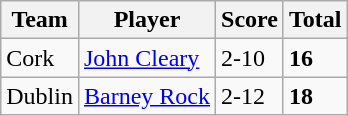<table class="wikitable">
<tr>
<th>Team</th>
<th>Player</th>
<th>Score</th>
<th>Total</th>
</tr>
<tr>
<td>Cork</td>
<td><a href='#'>John Cleary</a></td>
<td>2-10</td>
<td><strong>16</strong></td>
</tr>
<tr>
<td>Dublin</td>
<td><a href='#'>Barney Rock</a></td>
<td>2-12</td>
<td><strong>18</strong></td>
</tr>
</table>
